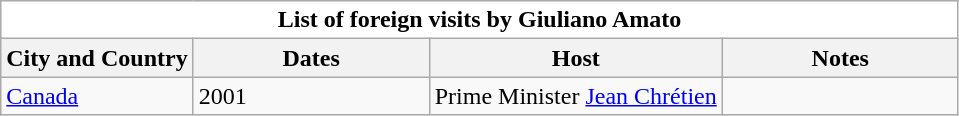<table class="wikitable mw-collapsible mw-collapsed" cellspacing="0" cellpadding="0">
<tr>
<td colspan="4" bgcolor="white" align="center" style="color:black;"><strong>List of foreign visits by Giuliano Amato</strong></td>
</tr>
<tr bgcolor="#efefef">
<th rowspan="1">City and Country</th>
<th rowspan="1" width="150" align="center">Dates</th>
<th colspan="1" align="center">Host</th>
<th rowspan="1" width="150" align="center">Notes</th>
</tr>
<tr>
<td><a href='#'>Canada</a></td>
<td>2001</td>
<td>Prime Minister <a href='#'>Jean Chrétien</a></td>
<td></td>
</tr>
</table>
